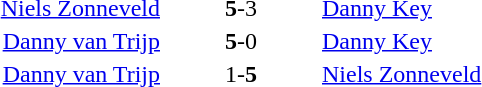<table style="text-align:center">
<tr>
<th width=223></th>
<th width=100></th>
<th width=223></th>
</tr>
<tr>
<td align=right><a href='#'>Niels Zonneveld</a> </td>
<td><strong>5</strong>-3</td>
<td align=left> <a href='#'>Danny Key</a></td>
</tr>
<tr>
<td align=right><a href='#'>Danny van Trijp</a> </td>
<td><strong>5</strong>-0</td>
<td align=left> <a href='#'>Danny Key</a></td>
</tr>
<tr>
<td align=right><a href='#'>Danny van Trijp</a> </td>
<td>1-<strong>5</strong></td>
<td align=left> <a href='#'>Niels Zonneveld</a></td>
</tr>
</table>
